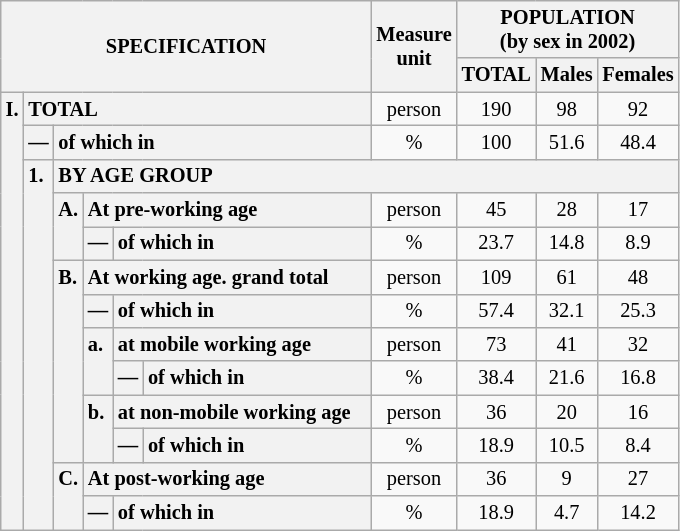<table class="wikitable" style="font-size:85%; text-align:center">
<tr>
<th rowspan="2" colspan="6">SPECIFICATION</th>
<th rowspan="2">Measure<br> unit</th>
<th colspan="3" rowspan="1">POPULATION<br> (by sex in 2002)</th>
</tr>
<tr>
<th>TOTAL</th>
<th>Males</th>
<th>Females</th>
</tr>
<tr>
<th style="text-align:left" valign="top" rowspan="13">I.</th>
<th style="text-align:left" colspan="5">TOTAL</th>
<td>person</td>
<td>190</td>
<td>98</td>
<td>92</td>
</tr>
<tr>
<th style="text-align:left" valign="top">—</th>
<th style="text-align:left" colspan="4">of which in</th>
<td>%</td>
<td>100</td>
<td>51.6</td>
<td>48.4</td>
</tr>
<tr>
<th style="text-align:left" valign="top" rowspan="11">1.</th>
<th style="text-align:left" colspan="19">BY AGE GROUP</th>
</tr>
<tr>
<th style="text-align:left" valign="top" rowspan="2">A.</th>
<th style="text-align:left" colspan="3">At pre-working age</th>
<td>person</td>
<td>45</td>
<td>28</td>
<td>17</td>
</tr>
<tr>
<th style="text-align:left" valign="top">—</th>
<th style="text-align:left" valign="top" colspan="2">of which in</th>
<td>%</td>
<td>23.7</td>
<td>14.8</td>
<td>8.9</td>
</tr>
<tr>
<th style="text-align:left" valign="top" rowspan="6">B.</th>
<th style="text-align:left" colspan="3">At working age. grand total</th>
<td>person</td>
<td>109</td>
<td>61</td>
<td>48</td>
</tr>
<tr>
<th style="text-align:left" valign="top">—</th>
<th style="text-align:left" valign="top" colspan="2">of which in</th>
<td>%</td>
<td>57.4</td>
<td>32.1</td>
<td>25.3</td>
</tr>
<tr>
<th style="text-align:left" valign="top" rowspan="2">a.</th>
<th style="text-align:left" colspan="2">at mobile working age</th>
<td>person</td>
<td>73</td>
<td>41</td>
<td>32</td>
</tr>
<tr>
<th style="text-align:left" valign="top">—</th>
<th style="text-align:left" valign="top" colspan="1">of which in                        </th>
<td>%</td>
<td>38.4</td>
<td>21.6</td>
<td>16.8</td>
</tr>
<tr>
<th style="text-align:left" valign="top" rowspan="2">b.</th>
<th style="text-align:left" colspan="2">at non-mobile working age</th>
<td>person</td>
<td>36</td>
<td>20</td>
<td>16</td>
</tr>
<tr>
<th style="text-align:left" valign="top">—</th>
<th style="text-align:left" valign="top" colspan="1">of which in                        </th>
<td>%</td>
<td>18.9</td>
<td>10.5</td>
<td>8.4</td>
</tr>
<tr>
<th style="text-align:left" valign="top" rowspan="2">C.</th>
<th style="text-align:left" colspan="3">At post-working age</th>
<td>person</td>
<td>36</td>
<td>9</td>
<td>27</td>
</tr>
<tr>
<th style="text-align:left" valign="top">—</th>
<th style="text-align:left" valign="top" colspan="2">of which in</th>
<td>%</td>
<td>18.9</td>
<td>4.7</td>
<td>14.2</td>
</tr>
</table>
